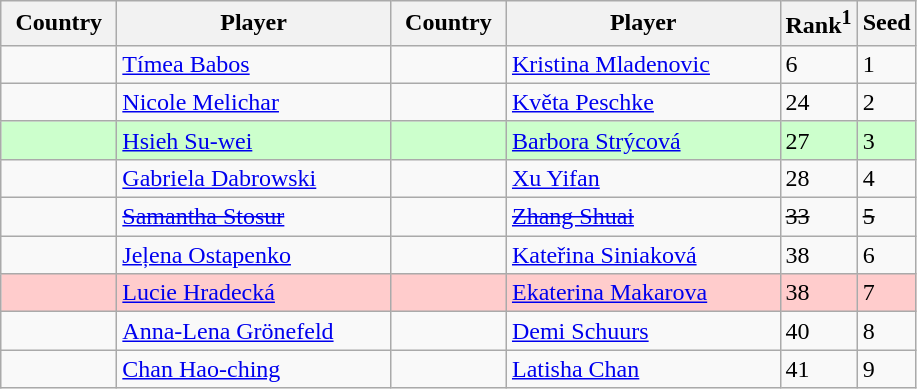<table class="sortable wikitable">
<tr>
<th width="70">Country</th>
<th width="175">Player</th>
<th width="70">Country</th>
<th width="175">Player</th>
<th>Rank<sup>1</sup></th>
<th>Seed</th>
</tr>
<tr>
<td></td>
<td><a href='#'>Tímea Babos</a></td>
<td></td>
<td><a href='#'>Kristina Mladenovic</a></td>
<td>6</td>
<td>1</td>
</tr>
<tr>
<td></td>
<td><a href='#'>Nicole Melichar</a></td>
<td></td>
<td><a href='#'>Květa Peschke</a></td>
<td>24</td>
<td>2</td>
</tr>
<tr style="background:#cfc;">
<td></td>
<td><a href='#'>Hsieh Su-wei</a></td>
<td></td>
<td><a href='#'>Barbora Strýcová</a></td>
<td>27</td>
<td>3</td>
</tr>
<tr>
<td></td>
<td><a href='#'>Gabriela Dabrowski</a></td>
<td></td>
<td><a href='#'>Xu Yifan</a></td>
<td>28</td>
<td>4</td>
</tr>
<tr>
<td><s></s></td>
<td><a href='#'><s>Samantha Stosur</s></a></td>
<td><s></s></td>
<td><a href='#'><s>Zhang Shuai</s></a></td>
<td><s>33</s></td>
<td><s>5</s></td>
</tr>
<tr>
<td></td>
<td><a href='#'>Jeļena Ostapenko</a></td>
<td></td>
<td><a href='#'>Kateřina Siniaková</a></td>
<td>38</td>
<td>6</td>
</tr>
<tr style="background:#fcc;">
<td></td>
<td><a href='#'>Lucie Hradecká</a></td>
<td></td>
<td><a href='#'>Ekaterina Makarova</a></td>
<td>38</td>
<td>7</td>
</tr>
<tr>
<td></td>
<td><a href='#'>Anna-Lena Grönefeld</a></td>
<td></td>
<td><a href='#'>Demi Schuurs</a></td>
<td>40</td>
<td>8</td>
</tr>
<tr>
<td></td>
<td><a href='#'>Chan Hao-ching</a></td>
<td></td>
<td><a href='#'>Latisha Chan</a></td>
<td>41</td>
<td>9</td>
</tr>
</table>
